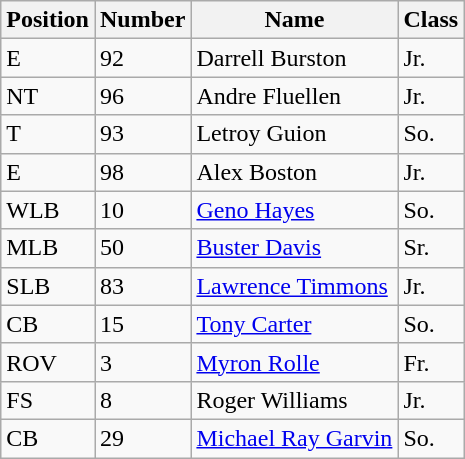<table class="wikitable">
<tr>
<th><strong>Position</strong></th>
<th><strong>Number</strong></th>
<th><strong>Name</strong></th>
<th><strong>Class</strong></th>
</tr>
<tr>
<td>E</td>
<td>92</td>
<td>Darrell Burston</td>
<td>Jr.</td>
</tr>
<tr>
<td>NT</td>
<td>96</td>
<td>Andre Fluellen</td>
<td>Jr.</td>
</tr>
<tr>
<td>T</td>
<td>93</td>
<td>Letroy Guion</td>
<td>So.</td>
</tr>
<tr>
<td>E</td>
<td>98</td>
<td>Alex Boston</td>
<td>Jr.</td>
</tr>
<tr>
<td>WLB</td>
<td>10</td>
<td><a href='#'>Geno Hayes</a></td>
<td>So.</td>
</tr>
<tr>
<td>MLB</td>
<td>50</td>
<td><a href='#'>Buster Davis</a></td>
<td>Sr.</td>
</tr>
<tr>
<td>SLB</td>
<td>83</td>
<td><a href='#'>Lawrence Timmons</a></td>
<td>Jr.</td>
</tr>
<tr>
<td>CB</td>
<td>15</td>
<td><a href='#'>Tony Carter</a></td>
<td>So.</td>
</tr>
<tr>
<td>ROV</td>
<td>3</td>
<td><a href='#'>Myron Rolle</a></td>
<td>Fr.</td>
</tr>
<tr>
<td>FS</td>
<td>8</td>
<td>Roger Williams</td>
<td>Jr.</td>
</tr>
<tr>
<td>CB</td>
<td>29</td>
<td><a href='#'>Michael Ray Garvin</a></td>
<td>So.</td>
</tr>
</table>
